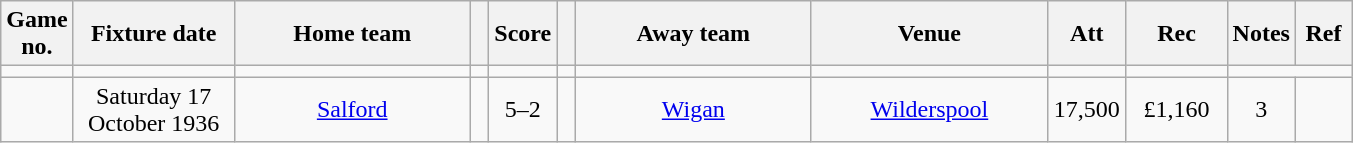<table class="wikitable" style="text-align:center;">
<tr>
<th width=20 abbr="No">Game no.</th>
<th width=100 abbr="Date">Fixture date</th>
<th width=150 abbr="Home team">Home team</th>
<th width=5 abbr="space"></th>
<th width=20 abbr="Score">Score</th>
<th width=5 abbr="space"></th>
<th width=150 abbr="Away team">Away team</th>
<th width=150 abbr="Venue">Venue</th>
<th width=45 abbr="Att">Att</th>
<th width=60 abbr="Rec">Rec</th>
<th width=20 abbr="Notes">Notes</th>
<th width=30 abbr="Ref">Ref</th>
</tr>
<tr>
<td></td>
<td></td>
<td></td>
<td></td>
<td></td>
<td></td>
<td></td>
<td></td>
<td></td>
<td></td>
</tr>
<tr>
<td></td>
<td>Saturday 17 October 1936</td>
<td><a href='#'>Salford</a></td>
<td></td>
<td>5–2</td>
<td></td>
<td><a href='#'>Wigan</a></td>
<td><a href='#'>Wilderspool</a></td>
<td>17,500</td>
<td>£1,160</td>
<td>3</td>
<td></td>
</tr>
</table>
